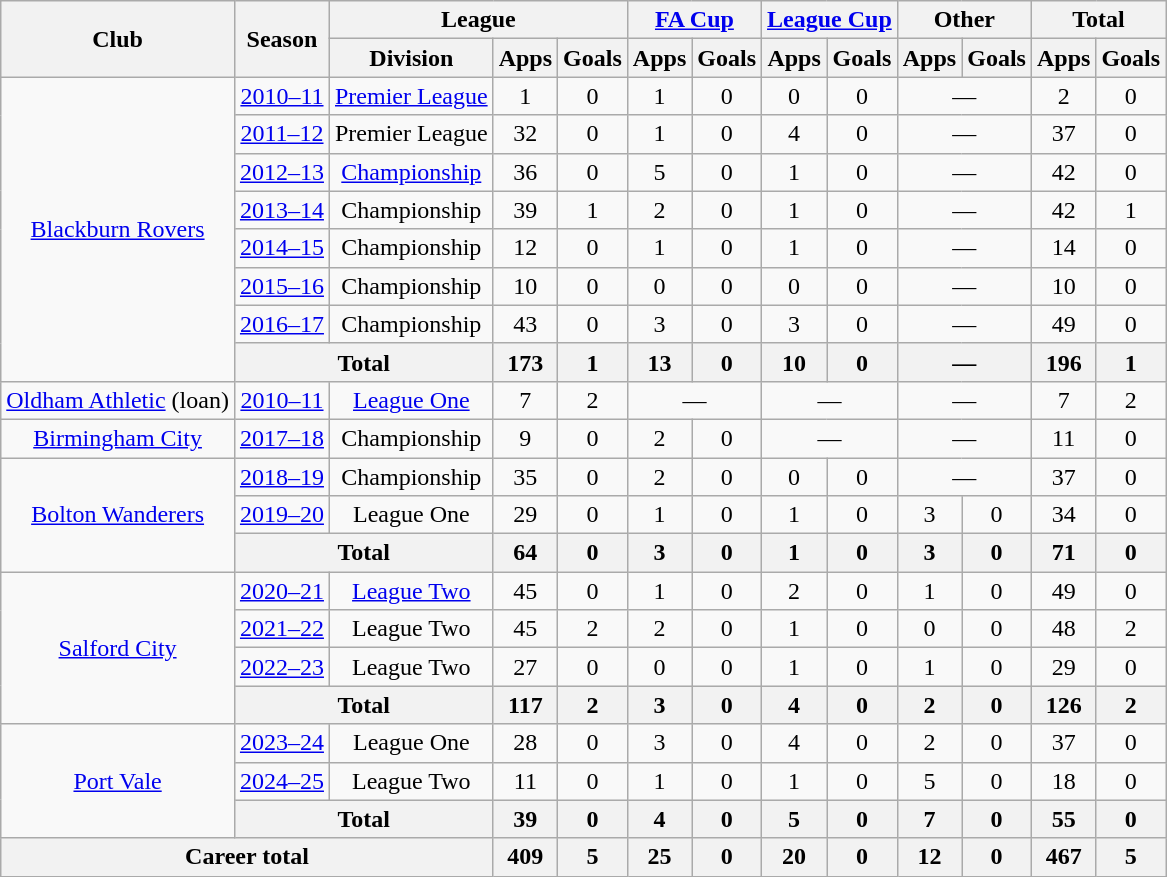<table class=wikitable style=text-align:center>
<tr>
<th rowspan=2>Club</th>
<th rowspan=2>Season</th>
<th colspan=3>League</th>
<th colspan=2><a href='#'>FA Cup</a></th>
<th colspan=2><a href='#'>League Cup</a></th>
<th colspan=2>Other</th>
<th colspan=2>Total</th>
</tr>
<tr>
<th>Division</th>
<th>Apps</th>
<th>Goals</th>
<th>Apps</th>
<th>Goals</th>
<th>Apps</th>
<th>Goals</th>
<th>Apps</th>
<th>Goals</th>
<th>Apps</th>
<th>Goals</th>
</tr>
<tr>
<td rowspan=8><a href='#'>Blackburn Rovers</a></td>
<td><a href='#'>2010–11</a></td>
<td><a href='#'>Premier League</a></td>
<td>1</td>
<td>0</td>
<td>1</td>
<td>0</td>
<td>0</td>
<td>0</td>
<td colspan=2>—</td>
<td>2</td>
<td>0</td>
</tr>
<tr>
<td><a href='#'>2011–12</a></td>
<td>Premier League</td>
<td>32</td>
<td>0</td>
<td>1</td>
<td>0</td>
<td>4</td>
<td>0</td>
<td colspan=2>—</td>
<td>37</td>
<td>0</td>
</tr>
<tr>
<td><a href='#'>2012–13</a></td>
<td><a href='#'>Championship</a></td>
<td>36</td>
<td>0</td>
<td>5</td>
<td>0</td>
<td>1</td>
<td>0</td>
<td colspan=2>—</td>
<td>42</td>
<td>0</td>
</tr>
<tr>
<td><a href='#'>2013–14</a></td>
<td>Championship</td>
<td>39</td>
<td>1</td>
<td>2</td>
<td>0</td>
<td>1</td>
<td>0</td>
<td colspan=2>—</td>
<td>42</td>
<td>1</td>
</tr>
<tr>
<td><a href='#'>2014–15</a></td>
<td>Championship</td>
<td>12</td>
<td>0</td>
<td>1</td>
<td>0</td>
<td>1</td>
<td>0</td>
<td colspan=2>—</td>
<td>14</td>
<td>0</td>
</tr>
<tr>
<td><a href='#'>2015–16</a></td>
<td>Championship</td>
<td>10</td>
<td>0</td>
<td>0</td>
<td>0</td>
<td>0</td>
<td>0</td>
<td colspan=2>—</td>
<td>10</td>
<td>0</td>
</tr>
<tr>
<td><a href='#'>2016–17</a></td>
<td>Championship</td>
<td>43</td>
<td>0</td>
<td>3</td>
<td>0</td>
<td>3</td>
<td>0</td>
<td colspan=2>—</td>
<td>49</td>
<td>0</td>
</tr>
<tr>
<th colspan=2>Total</th>
<th>173</th>
<th>1</th>
<th>13</th>
<th>0</th>
<th>10</th>
<th>0</th>
<th colspan=2>—</th>
<th>196</th>
<th>1</th>
</tr>
<tr>
<td><a href='#'>Oldham Athletic</a> (loan)</td>
<td><a href='#'>2010–11</a></td>
<td><a href='#'>League One</a></td>
<td>7</td>
<td>2</td>
<td colspan=2>—</td>
<td colspan=2>—</td>
<td colspan=2>—</td>
<td>7</td>
<td>2</td>
</tr>
<tr>
<td><a href='#'>Birmingham City</a></td>
<td><a href='#'>2017–18</a></td>
<td>Championship</td>
<td>9</td>
<td>0</td>
<td>2</td>
<td>0</td>
<td colspan=2>—</td>
<td colspan=2>—</td>
<td>11</td>
<td>0</td>
</tr>
<tr>
<td rowspan=3><a href='#'>Bolton Wanderers</a></td>
<td><a href='#'>2018–19</a></td>
<td>Championship</td>
<td>35</td>
<td>0</td>
<td>2</td>
<td>0</td>
<td>0</td>
<td>0</td>
<td colspan=2>—</td>
<td>37</td>
<td>0</td>
</tr>
<tr>
<td><a href='#'>2019–20</a></td>
<td>League One</td>
<td>29</td>
<td>0</td>
<td>1</td>
<td>0</td>
<td>1</td>
<td>0</td>
<td>3</td>
<td>0</td>
<td>34</td>
<td>0</td>
</tr>
<tr>
<th colspan=2>Total</th>
<th>64</th>
<th>0</th>
<th>3</th>
<th>0</th>
<th>1</th>
<th>0</th>
<th>3</th>
<th>0</th>
<th>71</th>
<th>0</th>
</tr>
<tr>
<td rowspan=4><a href='#'>Salford City</a></td>
<td><a href='#'>2020–21</a></td>
<td><a href='#'>League Two</a></td>
<td>45</td>
<td>0</td>
<td>1</td>
<td>0</td>
<td>2</td>
<td>0</td>
<td>1</td>
<td>0</td>
<td>49</td>
<td>0</td>
</tr>
<tr>
<td><a href='#'>2021–22</a></td>
<td>League Two</td>
<td>45</td>
<td>2</td>
<td>2</td>
<td>0</td>
<td>1</td>
<td>0</td>
<td>0</td>
<td>0</td>
<td>48</td>
<td>2</td>
</tr>
<tr>
<td><a href='#'>2022–23</a></td>
<td>League Two</td>
<td>27</td>
<td>0</td>
<td>0</td>
<td>0</td>
<td>1</td>
<td>0</td>
<td>1</td>
<td>0</td>
<td>29</td>
<td>0</td>
</tr>
<tr>
<th colspan=2>Total</th>
<th>117</th>
<th>2</th>
<th>3</th>
<th>0</th>
<th>4</th>
<th>0</th>
<th>2</th>
<th>0</th>
<th>126</th>
<th>2</th>
</tr>
<tr>
<td rowspan=3><a href='#'>Port Vale</a></td>
<td><a href='#'>2023–24</a></td>
<td>League One</td>
<td>28</td>
<td>0</td>
<td>3</td>
<td>0</td>
<td>4</td>
<td>0</td>
<td>2</td>
<td>0</td>
<td>37</td>
<td>0</td>
</tr>
<tr>
<td><a href='#'>2024–25</a></td>
<td>League Two</td>
<td>11</td>
<td>0</td>
<td>1</td>
<td>0</td>
<td>1</td>
<td>0</td>
<td>5</td>
<td>0</td>
<td>18</td>
<td>0</td>
</tr>
<tr>
<th colspan=2>Total</th>
<th>39</th>
<th>0</th>
<th>4</th>
<th>0</th>
<th>5</th>
<th>0</th>
<th>7</th>
<th>0</th>
<th>55</th>
<th>0</th>
</tr>
<tr>
<th colspan=3>Career total</th>
<th>409</th>
<th>5</th>
<th>25</th>
<th>0</th>
<th>20</th>
<th>0</th>
<th>12</th>
<th>0</th>
<th>467</th>
<th>5</th>
</tr>
</table>
